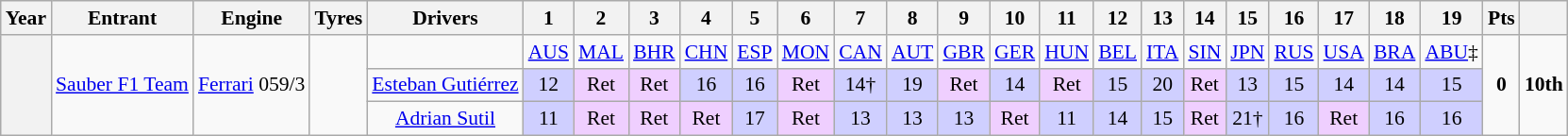<table class="wikitable" style="text-align:center; font-size:90%">
<tr>
<th>Year</th>
<th>Entrant</th>
<th>Engine</th>
<th>Tyres</th>
<th>Drivers</th>
<th>1</th>
<th>2</th>
<th>3</th>
<th>4</th>
<th>5</th>
<th>6</th>
<th>7</th>
<th>8</th>
<th>9</th>
<th>10</th>
<th>11</th>
<th>12</th>
<th>13</th>
<th>14</th>
<th>15</th>
<th>16</th>
<th>17</th>
<th>18</th>
<th>19</th>
<th>Pts</th>
<th></th>
</tr>
<tr>
<th rowspan=3></th>
<td rowspan=3><a href='#'>Sauber F1 Team</a></td>
<td rowspan=3><a href='#'>Ferrari</a> 059/3</td>
<td rowspan=3></td>
<td></td>
<td><a href='#'>AUS</a></td>
<td><a href='#'>MAL</a></td>
<td><a href='#'>BHR</a></td>
<td><a href='#'>CHN</a></td>
<td><a href='#'>ESP</a></td>
<td><a href='#'>MON</a></td>
<td><a href='#'>CAN</a></td>
<td><a href='#'>AUT</a></td>
<td><a href='#'>GBR</a></td>
<td><a href='#'>GER</a></td>
<td><a href='#'>HUN</a></td>
<td><a href='#'>BEL</a></td>
<td><a href='#'>ITA</a></td>
<td><a href='#'>SIN</a></td>
<td><a href='#'>JPN</a></td>
<td><a href='#'>RUS</a></td>
<td><a href='#'>USA</a></td>
<td><a href='#'>BRA</a></td>
<td><a href='#'>ABU</a>‡</td>
<td rowspan="3"><strong>0</strong></td>
<td rowspan="3"><strong>10th</strong></td>
</tr>
<tr>
<td align="center"> <a href='#'>Esteban Gutiérrez</a></td>
<td style="background:#cfcfff;">12</td>
<td style="background:#efcfff;">Ret</td>
<td style="background:#efcfff;">Ret</td>
<td style="background:#cfcfff;">16</td>
<td style="background:#cfcfff;">16</td>
<td style="background:#efcfff;">Ret</td>
<td style="background:#cfcfff;">14†</td>
<td style="background:#cfcfff;">19</td>
<td style="background:#efcfff;">Ret</td>
<td style="background:#cfcfff;">14</td>
<td style="background:#efcfff;">Ret</td>
<td style="background:#cfcfff;">15</td>
<td style="background:#cfcfff;">20</td>
<td style="background:#efcfff;">Ret</td>
<td style="background:#cfcfff;">13</td>
<td style="background:#cfcfff;">15</td>
<td style="background:#cfcfff;">14</td>
<td style="background:#cfcfff;">14</td>
<td style="background:#cfcfff;">15</td>
</tr>
<tr>
<td align="center"> <a href='#'>Adrian Sutil</a></td>
<td style="background:#cfcfff;">11</td>
<td style="background:#efcfff;">Ret</td>
<td style="background:#efcfff;">Ret</td>
<td style="background:#efcfff;">Ret</td>
<td style="background:#cfcfff;">17</td>
<td style="background:#efcfff;">Ret</td>
<td style="background:#cfcfff;">13</td>
<td style="background:#cfcfff;">13</td>
<td style="background:#cfcfff;">13</td>
<td style="background:#efcfff;">Ret</td>
<td style="background:#cfcfff;">11</td>
<td style="background:#cfcfff;">14</td>
<td style="background:#cfcfff;">15</td>
<td style="background:#efcfff;">Ret</td>
<td style="background:#cfcfff;">21†</td>
<td style="background:#cfcfff;">16</td>
<td style="background:#efcfff;">Ret</td>
<td style="background:#cfcfff;">16</td>
<td style="background:#cfcfff;">16</td>
</tr>
</table>
